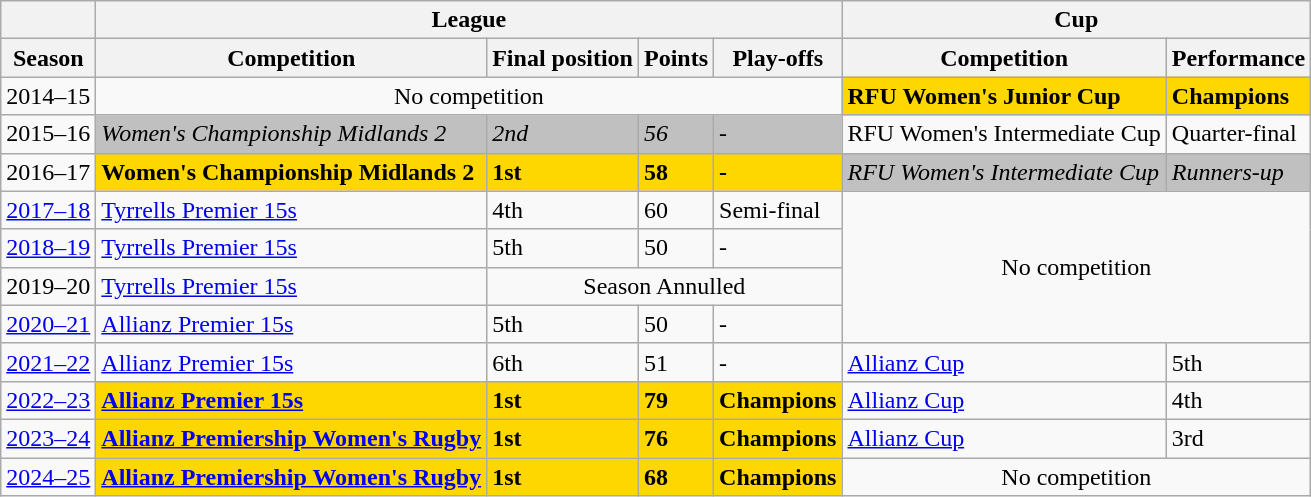<table class="wikitable">
<tr>
<th></th>
<th colspan="4">League</th>
<th colspan="2">Cup</th>
</tr>
<tr>
<th>Season</th>
<th>Competition</th>
<th>Final position</th>
<th>Points</th>
<th>Play-offs</th>
<th><strong>Competition</strong></th>
<th>Performance</th>
</tr>
<tr>
<td>2014–15</td>
<td style="text-align:center"colspan="4">No competition</td>
<td style="background: gold"><strong>RFU Women's Junior Cup</strong></td>
<td style="background: gold"><strong>Champions</strong></td>
</tr>
<tr>
<td>2015–16</td>
<td style="background: silver"><em>Women's Championship Midlands 2</em></td>
<td style="background: silver"><em>2nd</em></td>
<td style="background: silver"><em>56</em></td>
<td style="background: silver"><em>-</em></td>
<td>RFU Women's Intermediate Cup</td>
<td>Quarter-final</td>
</tr>
<tr>
<td>2016–17</td>
<td style="background: gold"><strong>Women's Championship Midlands 2</strong></td>
<td style="background: gold"><strong>1st</strong></td>
<td style="background: gold"><strong>58</strong></td>
<td style="background: gold"><strong>-</strong></td>
<td style="background: silver"><em>RFU Women's Intermediate Cup</em></td>
<td style="background: silver"><em>Runners-up</em></td>
</tr>
<tr>
<td><a href='#'>2017–18</a></td>
<td><a href='#'>Tyrrells Premier 15s</a></td>
<td>4th</td>
<td>60</td>
<td>Semi-final</td>
<td style="text-align:center"colspan="2"rowspan="4">No competition</td>
</tr>
<tr>
<td><a href='#'>2018–19</a></td>
<td><a href='#'>Tyrrells Premier 15s</a></td>
<td>5th</td>
<td>50</td>
<td>-</td>
</tr>
<tr>
<td>2019–20</td>
<td><a href='#'>Tyrrells Premier 15s</a></td>
<td style="text-align:center"colspan="3">Season Annulled</td>
</tr>
<tr>
<td><a href='#'>2020–21</a></td>
<td><a href='#'>Allianz Premier 15s</a></td>
<td>5th</td>
<td>50</td>
<td>-</td>
</tr>
<tr>
<td><a href='#'>2021–22</a></td>
<td><a href='#'>Allianz Premier 15s</a></td>
<td>6th</td>
<td>51</td>
<td>-</td>
<td><a href='#'>Allianz Cup</a></td>
<td>5th</td>
</tr>
<tr>
<td><a href='#'>2022–23</a></td>
<td style="background: gold"><strong><a href='#'>Allianz Premier 15s</a></strong></td>
<td style="background: gold"><strong>1st</strong></td>
<td style="background: gold"><strong>79</strong></td>
<td style="background: gold"><strong>Champions</strong></td>
<td><a href='#'>Allianz Cup</a></td>
<td>4th</td>
</tr>
<tr>
<td><a href='#'>2023–24</a></td>
<td style="background: gold"><strong><a href='#'>Allianz Premiership Women's Rugby</a></strong></td>
<td style="background: gold"><strong>1st</strong></td>
<td style="background: gold"><strong>76</strong></td>
<td style="background: gold"><strong>Champions</strong></td>
<td><a href='#'>Allianz Cup</a></td>
<td>3rd</td>
</tr>
<tr>
<td><a href='#'>2024–25</a></td>
<td style="background: gold"><strong><a href='#'>Allianz Premiership Women's Rugby</a></strong></td>
<td style="background: gold"><strong>1st</strong></td>
<td style="background: gold"><strong>68</strong></td>
<td style="background: gold"><strong>Champions</strong></td>
<td style="text-align:center"colspan="2">No competition</td>
</tr>
</table>
